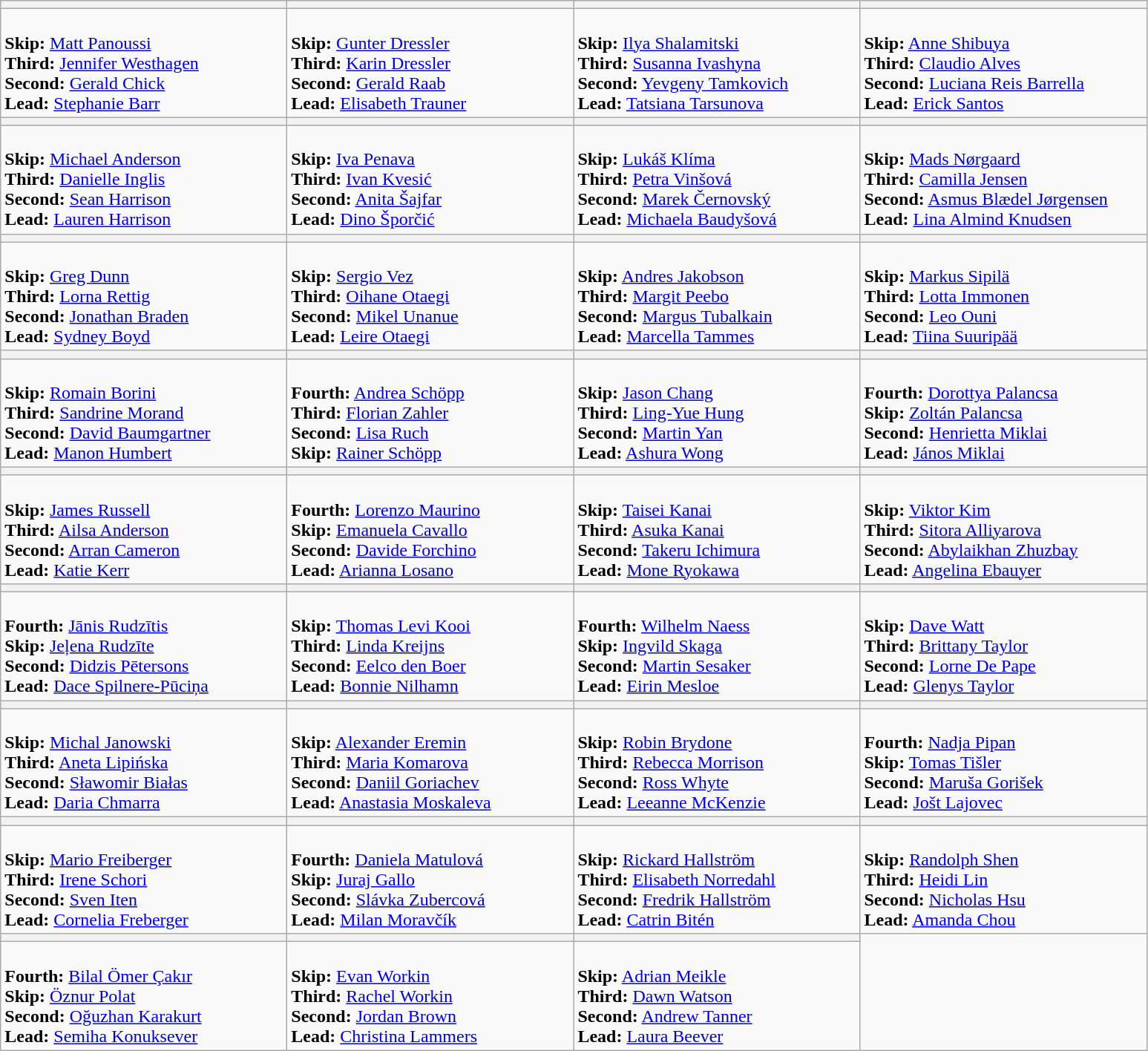<table class="wikitable">
<tr>
<th width=250></th>
<th width=250></th>
<th width=250></th>
<th width=250></th>
</tr>
<tr>
<td><br><strong>Skip:</strong> <a href='#'>Matt Panoussi</a><br>
<strong>Third:</strong> <a href='#'>Jennifer Westhagen</a><br>
<strong>Second:</strong> <a href='#'>Gerald Chick</a><br>
<strong>Lead:</strong> <a href='#'>Stephanie Barr</a></td>
<td><br><strong>Skip:</strong> <a href='#'>Gunter Dressler</a><br>
<strong>Third:</strong> <a href='#'>Karin Dressler</a><br>
<strong>Second:</strong> <a href='#'>Gerald Raab</a><br>
<strong>Lead:</strong> <a href='#'>Elisabeth Trauner</a></td>
<td><br><strong>Skip:</strong> <a href='#'>Ilya Shalamitski</a><br>
<strong>Third:</strong> <a href='#'>Susanna Ivashyna</a><br>
<strong>Second:</strong> <a href='#'>Yevgeny Tamkovich</a><br>
<strong>Lead:</strong> <a href='#'>Tatsiana Tarsunova</a></td>
<td><br><strong>Skip:</strong> <a href='#'>Anne Shibuya</a><br>
<strong>Third:</strong> <a href='#'>Claudio Alves</a><br>
<strong>Second:</strong> <a href='#'>Luciana Reis Barrella</a><br>
<strong>Lead:</strong> <a href='#'>Erick Santos</a></td>
</tr>
<tr>
<th width=250></th>
<th width=250></th>
<th width=250></th>
<th width=250></th>
</tr>
<tr>
<td><br><strong>Skip:</strong> <a href='#'>Michael Anderson</a><br>
<strong>Third:</strong> <a href='#'>Danielle Inglis</a><br>
<strong>Second:</strong> <a href='#'>Sean Harrison</a><br>
<strong>Lead:</strong> <a href='#'>Lauren Harrison</a></td>
<td><br><strong>Skip:</strong> <a href='#'>Iva Penava</a><br>
<strong>Third:</strong> <a href='#'>Ivan Kvesić</a><br>
<strong>Second:</strong> <a href='#'>Anita Šajfar</a><br>
<strong>Lead:</strong> <a href='#'>Dino Šporčić</a></td>
<td><br><strong>Skip:</strong> <a href='#'>Lukáš Klíma</a><br>
<strong>Third:</strong> <a href='#'>Petra Vinšová</a><br>
<strong>Second:</strong> <a href='#'>Marek Černovský</a><br>
<strong>Lead:</strong> <a href='#'>Michaela Baudyšová</a></td>
<td><br><strong>Skip:</strong> <a href='#'>Mads Nørgaard</a><br>
<strong>Third:</strong> <a href='#'>Camilla Jensen</a><br>
<strong>Second:</strong> <a href='#'>Asmus Blædel Jørgensen</a><br>
<strong>Lead:</strong> <a href='#'>Lina Almind Knudsen</a></td>
</tr>
<tr>
<th width=250></th>
<th width=250></th>
<th width=250></th>
<th width=250></th>
</tr>
<tr>
<td><br><strong>Skip:</strong> <a href='#'>Greg Dunn</a><br>
<strong>Third:</strong> <a href='#'>Lorna Rettig</a><br>
<strong>Second:</strong> <a href='#'>Jonathan Braden</a><br>
<strong>Lead:</strong> <a href='#'>Sydney Boyd</a></td>
<td><br><strong>Skip:</strong> <a href='#'>Sergio Vez</a><br>
<strong>Third:</strong> <a href='#'>Oihane Otaegi</a><br>
<strong>Second:</strong> <a href='#'>Mikel Unanue</a><br>
<strong>Lead:</strong> <a href='#'>Leire Otaegi</a></td>
<td><br><strong>Skip:</strong> <a href='#'>Andres Jakobson</a><br>
<strong>Third:</strong> <a href='#'>Margit Peebo</a><br>
<strong>Second:</strong> <a href='#'>Margus Tubalkain</a><br>
<strong>Lead:</strong> <a href='#'>Marcella Tammes</a></td>
<td><br><strong>Skip:</strong> <a href='#'>Markus Sipilä</a><br>
<strong>Third:</strong> <a href='#'>Lotta Immonen</a><br>
<strong>Second:</strong> <a href='#'>Leo Ouni</a><br>
<strong>Lead:</strong> <a href='#'>Tiina Suuripää</a></td>
</tr>
<tr>
<th width=250></th>
<th width=250></th>
<th width=250></th>
<th width=250></th>
</tr>
<tr>
<td><br><strong>Skip:</strong> <a href='#'>Romain Borini</a><br>
<strong>Third:</strong> <a href='#'>Sandrine Morand</a><br>
<strong>Second:</strong> <a href='#'>David Baumgartner</a><br>
<strong>Lead:</strong> <a href='#'>Manon Humbert</a></td>
<td><br><strong>Fourth:</strong> <a href='#'>Andrea Schöpp</a><br>
<strong>Third:</strong> <a href='#'>Florian Zahler</a><br>
<strong>Second:</strong> <a href='#'>Lisa Ruch</a><br>
<strong>Skip:</strong> <a href='#'>Rainer Schöpp</a></td>
<td><br><strong>Skip:</strong> <a href='#'>Jason Chang</a><br>
<strong>Third:</strong> <a href='#'>Ling-Yue Hung</a><br>
<strong>Second:</strong> <a href='#'>Martin Yan</a><br>
<strong>Lead:</strong> <a href='#'>Ashura Wong</a></td>
<td><br><strong>Fourth:</strong> <a href='#'>Dorottya Palancsa</a><br>
<strong>Skip:</strong> <a href='#'>Zoltán Palancsa</a><br>
<strong>Second:</strong> <a href='#'>Henrietta Miklai</a><br>
<strong>Lead:</strong> <a href='#'>János Miklai</a></td>
</tr>
<tr>
<th width=250></th>
<th width=250></th>
<th width=250></th>
<th width=250></th>
</tr>
<tr>
<td><br><strong>Skip:</strong> <a href='#'>James Russell</a><br>
<strong>Third:</strong> <a href='#'>Ailsa Anderson</a><br>
<strong>Second:</strong> <a href='#'>Arran Cameron</a><br>
<strong>Lead:</strong> <a href='#'>Katie Kerr</a></td>
<td><br><strong>Fourth:</strong> <a href='#'>Lorenzo Maurino</a><br>
<strong>Skip:</strong> <a href='#'>Emanuela Cavallo</a><br>
<strong>Second:</strong> <a href='#'>Davide Forchino</a><br>
<strong>Lead:</strong> <a href='#'>Arianna Losano</a></td>
<td><br><strong>Skip:</strong> <a href='#'>Taisei Kanai</a><br>
<strong>Third:</strong> <a href='#'>Asuka Kanai</a><br>
<strong>Second:</strong> <a href='#'>Takeru Ichimura</a><br>
<strong>Lead:</strong> <a href='#'>Mone Ryokawa</a></td>
<td><br><strong>Skip:</strong> <a href='#'>Viktor Kim</a><br>
<strong>Third:</strong> <a href='#'>Sitora Alliyarova</a><br>
<strong>Second:</strong> <a href='#'>Abylaikhan Zhuzbay</a><br>
<strong>Lead:</strong> <a href='#'>Angelina Ebauyer</a></td>
</tr>
<tr>
<th width=250></th>
<th width=250></th>
<th width=250></th>
<th width=250></th>
</tr>
<tr>
<td><br><strong>Fourth:</strong> <a href='#'>Jānis Rudzītis</a><br>
<strong>Skip:</strong> <a href='#'>Jeļena Rudzīte</a><br>
<strong>Second:</strong> <a href='#'>Didzis Pētersons</a><br>
<strong>Lead:</strong> <a href='#'>Dace Spilnere-Pūciņa</a></td>
<td><br><strong>Skip:</strong> <a href='#'>Thomas Levi Kooi</a><br>
<strong>Third:</strong> <a href='#'>Linda Kreijns</a><br>
<strong>Second:</strong> <a href='#'>Eelco den Boer</a><br>
<strong>Lead:</strong> <a href='#'>Bonnie Nilhamn</a></td>
<td><br><strong>Fourth:</strong> <a href='#'>Wilhelm Naess</a><br>
<strong>Skip:</strong> <a href='#'>Ingvild Skaga</a><br>
<strong>Second:</strong> <a href='#'>Martin Sesaker</a><br>
<strong>Lead:</strong> <a href='#'>Eirin Mesloe</a></td>
<td><br><strong>Skip:</strong> <a href='#'>Dave Watt</a><br>
<strong>Third:</strong> <a href='#'>Brittany Taylor</a><br>
<strong>Second:</strong> <a href='#'>Lorne De Pape</a><br>
<strong>Lead:</strong> <a href='#'>Glenys Taylor</a></td>
</tr>
<tr>
<th width=250></th>
<th width=250></th>
<th width=250></th>
<th width=250></th>
</tr>
<tr>
<td><br><strong>Skip:</strong> <a href='#'>Michal Janowski</a><br>
<strong>Third:</strong> <a href='#'>Aneta Lipińska</a><br>
<strong>Second:</strong> <a href='#'>Sławomir Białas</a><br>
<strong>Lead:</strong> <a href='#'>Daria Chmarra</a></td>
<td><br><strong>Skip:</strong> <a href='#'>Alexander Eremin</a><br>
<strong>Third:</strong> <a href='#'>Maria Komarova</a><br>
<strong>Second:</strong> <a href='#'>Daniil Goriachev</a><br>
<strong>Lead:</strong> <a href='#'>Anastasia Moskaleva</a></td>
<td><br><strong>Skip:</strong> <a href='#'>Robin Brydone</a><br>
<strong>Third:</strong> <a href='#'>Rebecca Morrison</a><br>
<strong>Second:</strong> <a href='#'>Ross Whyte</a><br>
<strong>Lead:</strong> <a href='#'>Leeanne McKenzie</a></td>
<td><br><strong>Fourth:</strong> <a href='#'>Nadja Pipan</a><br>
<strong>Skip:</strong> <a href='#'>Tomas Tišler</a><br>
<strong>Second:</strong> <a href='#'>Maruša Gorišek</a><br>
<strong>Lead:</strong> <a href='#'>Jošt Lajovec</a></td>
</tr>
<tr>
<th width=250></th>
<th width=250></th>
<th width=250></th>
<th width=250></th>
</tr>
<tr>
<td><br><strong>Skip:</strong> <a href='#'>Mario Freiberger</a><br>
<strong>Third:</strong> <a href='#'>Irene Schori</a><br>
<strong>Second:</strong> <a href='#'>Sven Iten</a><br>
<strong>Lead:</strong> <a href='#'>Cornelia Freberger</a></td>
<td><br><strong>Fourth:</strong> <a href='#'>Daniela Matulová</a><br>
<strong>Skip:</strong> <a href='#'>Juraj Gallo</a><br>
<strong>Second:</strong> <a href='#'>Slávka Zubercová</a><br>
<strong>Lead:</strong> <a href='#'>Milan Moravčík</a></td>
<td><br><strong>Skip:</strong> <a href='#'>Rickard Hallström</a><br>
<strong>Third:</strong> <a href='#'>Elisabeth Norredahl</a><br>
<strong>Second:</strong> <a href='#'>Fredrik Hallström</a><br>
<strong>Lead:</strong> <a href='#'>Catrin Bitén</a></td>
<td><br><strong>Skip:</strong> <a href='#'>Randolph Shen</a><br>
<strong>Third:</strong> <a href='#'>Heidi Lin</a><br>
<strong>Second:</strong> <a href='#'>Nicholas Hsu</a><br>
<strong>Lead:</strong> <a href='#'>Amanda Chou</a></td>
</tr>
<tr>
<th width=250></th>
<th width=250></th>
<th width=250></th>
</tr>
<tr>
<td><br><strong>Fourth:</strong> <a href='#'>Bilal Ömer Çakır</a><br>
<strong>Skip:</strong> <a href='#'>Öznur Polat</a><br>
<strong>Second:</strong> <a href='#'>Oğuzhan Karakurt</a><br>
<strong>Lead:</strong> <a href='#'>Semiha Konuksever</a></td>
<td><br><strong>Skip:</strong> <a href='#'>Evan Workin</a><br>
<strong>Third:</strong> <a href='#'>Rachel Workin</a><br>
<strong>Second:</strong> <a href='#'>Jordan Brown</a><br>
<strong>Lead:</strong> <a href='#'>Christina Lammers</a></td>
<td><br><strong>Skip:</strong> <a href='#'>Adrian Meikle</a><br>
<strong>Third:</strong> <a href='#'>Dawn Watson</a><br>
<strong>Second:</strong> <a href='#'>Andrew Tanner</a><br>
<strong>Lead:</strong> <a href='#'>Laura Beever</a></td>
</tr>
</table>
